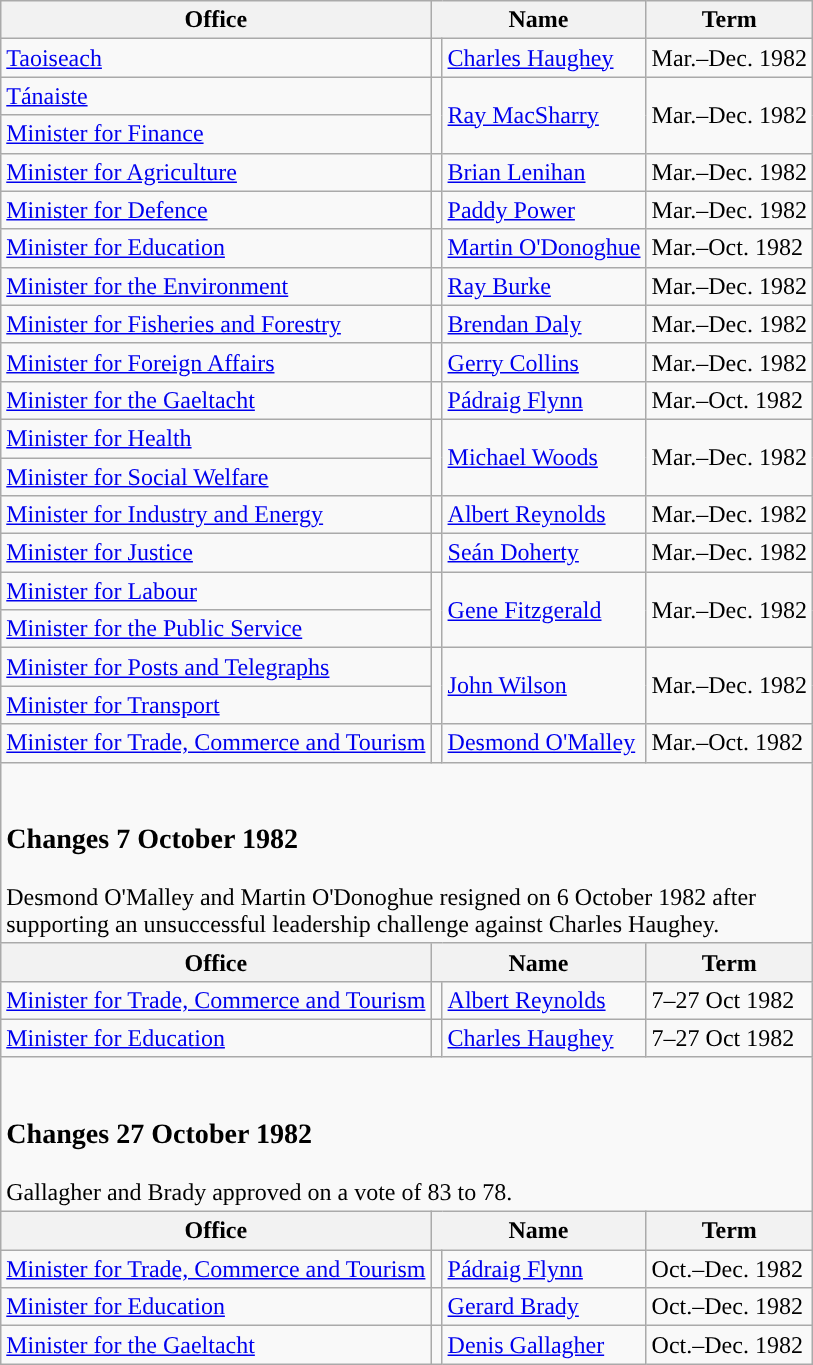<table class="wikitable">
<tr>
<th>Office</th>
<th colspan="2">Name</th>
<th>Term</th>
</tr>
<tr>
<td><a href='#'>Taoiseach</a></td>
<td style="background-color: "></td>
<td><a href='#'>Charles Haughey</a></td>
<td>Mar.–Dec. 1982</td>
</tr>
<tr>
<td><a href='#'>Tánaiste</a></td>
<td rowspan=2 style="background-color: "></td>
<td rowspan=2><a href='#'>Ray MacSharry</a></td>
<td rowspan=2>Mar.–Dec. 1982</td>
</tr>
<tr>
<td><a href='#'>Minister for Finance</a></td>
</tr>
<tr>
<td><a href='#'>Minister for Agriculture</a></td>
<td style="background-color: "></td>
<td><a href='#'>Brian Lenihan</a></td>
<td>Mar.–Dec. 1982</td>
</tr>
<tr>
<td><a href='#'>Minister for Defence</a></td>
<td style="background-color: "></td>
<td><a href='#'>Paddy Power</a></td>
<td>Mar.–Dec. 1982</td>
</tr>
<tr>
<td><a href='#'>Minister for Education</a></td>
<td style="background-color: "></td>
<td><a href='#'>Martin O'Donoghue</a></td>
<td>Mar.–Oct. 1982</td>
</tr>
<tr>
<td><a href='#'>Minister for the Environment</a></td>
<td style="background-color: "></td>
<td><a href='#'>Ray Burke</a></td>
<td>Mar.–Dec. 1982</td>
</tr>
<tr>
<td><a href='#'>Minister for Fisheries and Forestry</a></td>
<td style="background-color: "></td>
<td><a href='#'>Brendan Daly</a></td>
<td>Mar.–Dec. 1982</td>
</tr>
<tr>
<td><a href='#'>Minister for Foreign Affairs</a></td>
<td style="background-color: "></td>
<td><a href='#'>Gerry Collins</a></td>
<td>Mar.–Dec. 1982</td>
</tr>
<tr>
<td><a href='#'>Minister for the Gaeltacht</a></td>
<td style="background-color: "></td>
<td><a href='#'>Pádraig Flynn</a></td>
<td>Mar.–Oct. 1982</td>
</tr>
<tr>
<td><a href='#'>Minister for Health</a></td>
<td rowspan=2 style="background-color: "></td>
<td rowspan=2><a href='#'>Michael Woods</a></td>
<td rowspan=2>Mar.–Dec. 1982</td>
</tr>
<tr>
<td><a href='#'>Minister for Social Welfare</a></td>
</tr>
<tr>
<td><a href='#'>Minister for Industry and Energy</a></td>
<td style="background-color: "></td>
<td><a href='#'>Albert Reynolds</a></td>
<td>Mar.–Dec. 1982</td>
</tr>
<tr>
<td><a href='#'>Minister for Justice</a></td>
<td style="background-color: "></td>
<td><a href='#'>Seán Doherty</a></td>
<td>Mar.–Dec. 1982</td>
</tr>
<tr>
<td><a href='#'>Minister for Labour</a></td>
<td rowspan=2 style="background-color: "></td>
<td rowspan=2><a href='#'>Gene Fitzgerald</a></td>
<td rowspan=2>Mar.–Dec. 1982</td>
</tr>
<tr>
<td><a href='#'>Minister for the Public Service</a></td>
</tr>
<tr>
<td><a href='#'>Minister for Posts and Telegraphs</a></td>
<td rowspan=2 style="background-color: "></td>
<td rowspan=2><a href='#'>John Wilson</a></td>
<td rowspan=2>Mar.–Dec. 1982</td>
</tr>
<tr>
<td><a href='#'>Minister for Transport</a></td>
</tr>
<tr>
<td><a href='#'>Minister for Trade, Commerce and Tourism</a></td>
<td style="background-color: "></td>
<td><a href='#'>Desmond O'Malley</a></td>
<td>Mar.–Oct. 1982</td>
</tr>
<tr>
<td colspan="4"><br><h3>Changes 7 October 1982</h3>Desmond O'Malley and Martin O'Donoghue resigned on 6 October 1982 after<br>supporting an unsuccessful leadership challenge against Charles Haughey.</td>
</tr>
<tr>
<th>Office</th>
<th colspan="2">Name</th>
<th>Term</th>
</tr>
<tr>
<td><a href='#'>Minister for Trade, Commerce and Tourism</a></td>
<td style="background-color: "></td>
<td><a href='#'>Albert Reynolds</a></td>
<td>7–27 Oct 1982</td>
</tr>
<tr>
<td><a href='#'>Minister for Education</a></td>
<td style="background-color: "></td>
<td><a href='#'>Charles Haughey</a></td>
<td>7–27 Oct 1982</td>
</tr>
<tr>
<td colspan="4"><br><h3>Changes 27 October 1982</h3>Gallagher and Brady approved on a vote of 83 to 78.</td>
</tr>
<tr>
<th>Office</th>
<th colspan="2">Name</th>
<th>Term</th>
</tr>
<tr>
<td><a href='#'>Minister for Trade, Commerce and Tourism</a></td>
<td style="background-color: "></td>
<td><a href='#'>Pádraig Flynn</a></td>
<td>Oct.–Dec. 1982</td>
</tr>
<tr>
<td><a href='#'>Minister for Education</a></td>
<td style="background-color: "></td>
<td><a href='#'>Gerard Brady</a></td>
<td>Oct.–Dec. 1982</td>
</tr>
<tr>
<td><a href='#'>Minister for the Gaeltacht</a></td>
<td style="background-color: "></td>
<td><a href='#'>Denis Gallagher</a></td>
<td>Oct.–Dec. 1982</td>
</tr>
</table>
